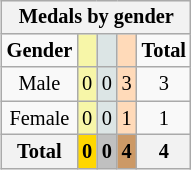<table class="wikitable" style="font-size:85%; float:right">
<tr style="background:#efefef;">
<th colspan=5>Medals by gender</th>
</tr>
<tr align=center>
<td><strong>Gender</strong></td>
<td style="background:#f7f6a8;"></td>
<td style="background:#dce5e5;"></td>
<td style="background:#ffdab9;"></td>
<td><strong>Total</strong></td>
</tr>
<tr align=center>
<td>Male</td>
<td style="background:#F7F6A8;">0</td>
<td style="background:#DCE5E5;">0</td>
<td style="background:#FFDAB9;">3</td>
<td>3</td>
</tr>
<tr align=center>
<td>Female</td>
<td style="background:#F7F6A8;">0</td>
<td style="background:#DCE5E5;">0</td>
<td style="background:#FFDAB9;">1</td>
<td>1</td>
</tr>
<tr align=center>
<th>Total</th>
<th style="background:gold;">0</th>
<th style="background:silver;">0</th>
<th style="background:#c96;">4</th>
<th>4</th>
</tr>
</table>
